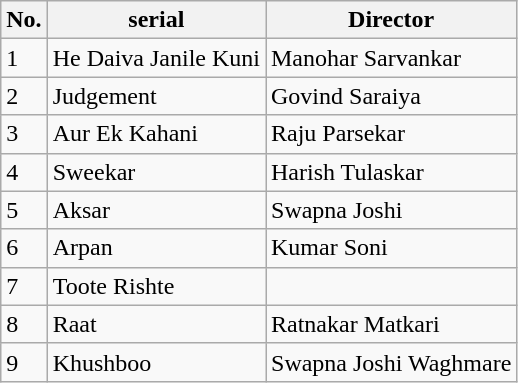<table class="wikitable sortable">
<tr>
<th scope="col">No.</th>
<th scope="col">serial</th>
<th scope="col">Director</th>
</tr>
<tr>
<td>1</td>
<td scope="row">He Daiva Janile Kuni</td>
<td>Manohar Sarvankar</td>
</tr>
<tr>
<td>2</td>
<td scope="row">Judgement</td>
<td>Govind Saraiya</td>
</tr>
<tr>
<td>3</td>
<td scope="row">Aur Ek Kahani</td>
<td>Raju Parsekar</td>
</tr>
<tr>
<td>4</td>
<td scope="row">Sweekar</td>
<td>Harish Tulaskar</td>
</tr>
<tr>
<td>5</td>
<td scope="row">Aksar</td>
<td>Swapna Joshi</td>
</tr>
<tr>
<td>6</td>
<td scope="row">Arpan</td>
<td>Kumar Soni</td>
</tr>
<tr>
<td>7</td>
<td scope="row">Toote Rishte</td>
<td></td>
</tr>
<tr>
<td>8</td>
<td scope="row">Raat</td>
<td>Ratnakar Matkari</td>
</tr>
<tr>
<td>9</td>
<td scope="row">Khushboo</td>
<td>Swapna Joshi Waghmare</td>
</tr>
</table>
